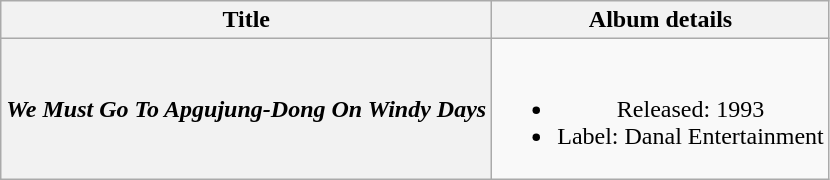<table class="wikitable plainrowheaders" style="text-align:center;">
<tr>
<th rowspan="1" scope="col">Title</th>
<th rowspan="1" scope="col">Album details</th>
</tr>
<tr>
<th scope="row"><em>We Must Go To Apgujung-Dong On Windy Days</em></th>
<td><br><ul><li>Released: 1993</li><li>Label: Danal Entertainment</li></ul></td>
</tr>
</table>
